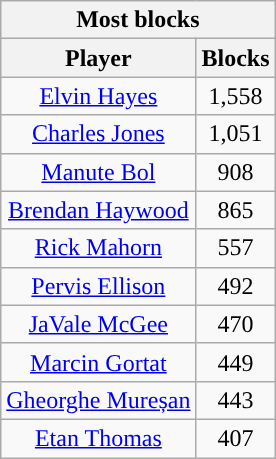<table class="wikitable sortable" style="text-align:center">
<tr>
<th colspan="2" style="text-align:center; ">Most blocks</th>
</tr>
<tr>
<th style="text-align:center; ">Player</th>
<th style="text-align:center; ">Blocks</th>
</tr>
<tr>
<td><a href='#'>Elvin Hayes</a></td>
<td>1,558</td>
</tr>
<tr>
<td><a href='#'>Charles Jones</a></td>
<td>1,051</td>
</tr>
<tr>
<td><a href='#'>Manute Bol</a></td>
<td>908</td>
</tr>
<tr>
<td><a href='#'>Brendan Haywood</a></td>
<td>865</td>
</tr>
<tr>
<td><a href='#'>Rick Mahorn</a></td>
<td>557</td>
</tr>
<tr>
<td><a href='#'>Pervis Ellison</a></td>
<td>492</td>
</tr>
<tr>
<td><a href='#'>JaVale McGee</a></td>
<td>470</td>
</tr>
<tr>
<td><a href='#'>Marcin Gortat</a></td>
<td>449</td>
</tr>
<tr>
<td><a href='#'>Gheorghe Mureșan</a></td>
<td>443</td>
</tr>
<tr>
<td><a href='#'>Etan Thomas</a></td>
<td>407</td>
</tr>
</table>
